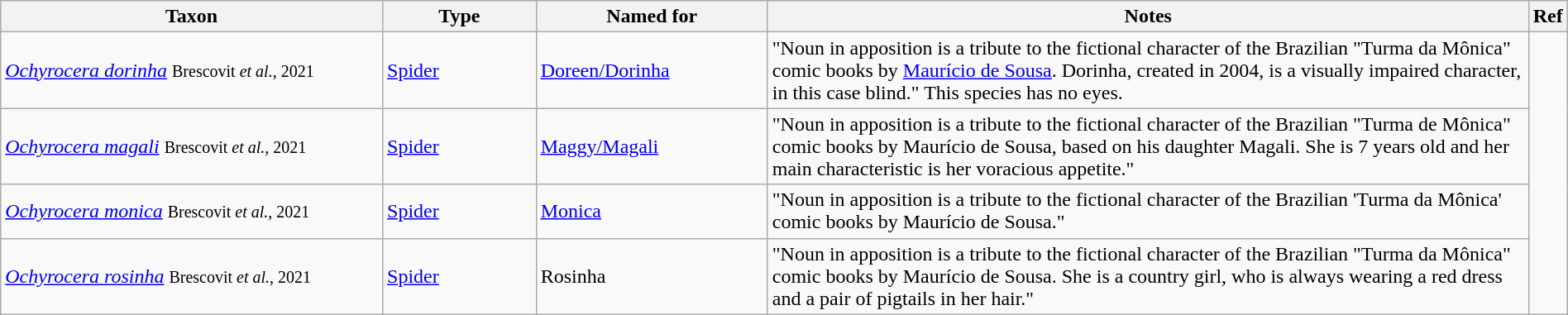<table class="wikitable sortable" width="100%">
<tr>
<th style="width:25%;">Taxon</th>
<th style="width:10%;">Type</th>
<th style="width:15%;">Named for</th>
<th style="width:50%;">Notes</th>
<th class="unsortable">Ref</th>
</tr>
<tr>
<td><em><a href='#'>Ochyrocera dorinha</a></em> <small>Brescovit <em>et al.</em>, 2021</small></td>
<td><a href='#'>Spider</a></td>
<td><a href='#'>Doreen/Dorinha</a></td>
<td>"Noun in apposition is a tribute to the fictional character of the Brazilian "Turma da Mônica" comic books by <a href='#'>Maurício de Sousa</a>. Dorinha, created in 2004, is a visually impaired character, in this case blind." This species has no eyes.</td>
<td rowspan="4"></td>
</tr>
<tr>
<td><em><a href='#'>Ochyrocera magali</a></em> <small>Brescovit <em>et al.</em>, 2021</small></td>
<td><a href='#'>Spider</a></td>
<td><a href='#'>Maggy/Magali</a></td>
<td>"Noun in apposition is a tribute to the fictional character of the Brazilian "Turma de Mônica" comic books by Maurício de Sousa, based on his daughter Magali. She is 7 years old and her main characteristic is her voracious appetite."</td>
</tr>
<tr>
<td><em><a href='#'>Ochyrocera monica</a></em> <small>Brescovit <em>et al.</em>, 2021</small></td>
<td><a href='#'>Spider</a></td>
<td><a href='#'>Monica</a></td>
<td>"Noun in apposition is a tribute to the fictional character of the Brazilian 'Turma da Mônica' comic books by Maurício de Sousa."</td>
</tr>
<tr>
<td><em><a href='#'>Ochyrocera rosinha</a></em> <small>Brescovit <em>et al.</em>, 2021</small></td>
<td><a href='#'>Spider</a></td>
<td>Rosinha</td>
<td>"Noun in apposition is a tribute to the fictional character of the Brazilian "Turma da Mônica" comic books by Maurício de Sousa. She is a country girl, who is always wearing a red dress and a pair of pigtails in her hair."</td>
</tr>
</table>
